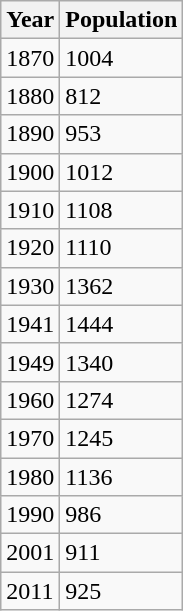<table class="wikitable">
<tr>
<th>Year</th>
<th>Population</th>
</tr>
<tr>
<td>1870</td>
<td>1004</td>
</tr>
<tr>
<td>1880</td>
<td>812</td>
</tr>
<tr>
<td>1890</td>
<td>953</td>
</tr>
<tr>
<td>1900</td>
<td>1012</td>
</tr>
<tr>
<td>1910</td>
<td>1108</td>
</tr>
<tr>
<td>1920</td>
<td>1110</td>
</tr>
<tr>
<td>1930</td>
<td>1362</td>
</tr>
<tr>
<td>1941</td>
<td>1444</td>
</tr>
<tr>
<td>1949</td>
<td>1340</td>
</tr>
<tr>
<td>1960</td>
<td>1274</td>
</tr>
<tr>
<td>1970</td>
<td>1245</td>
</tr>
<tr>
<td>1980</td>
<td>1136</td>
</tr>
<tr>
<td>1990</td>
<td>986</td>
</tr>
<tr>
<td>2001</td>
<td>911</td>
</tr>
<tr>
<td>2011</td>
<td>925</td>
</tr>
</table>
